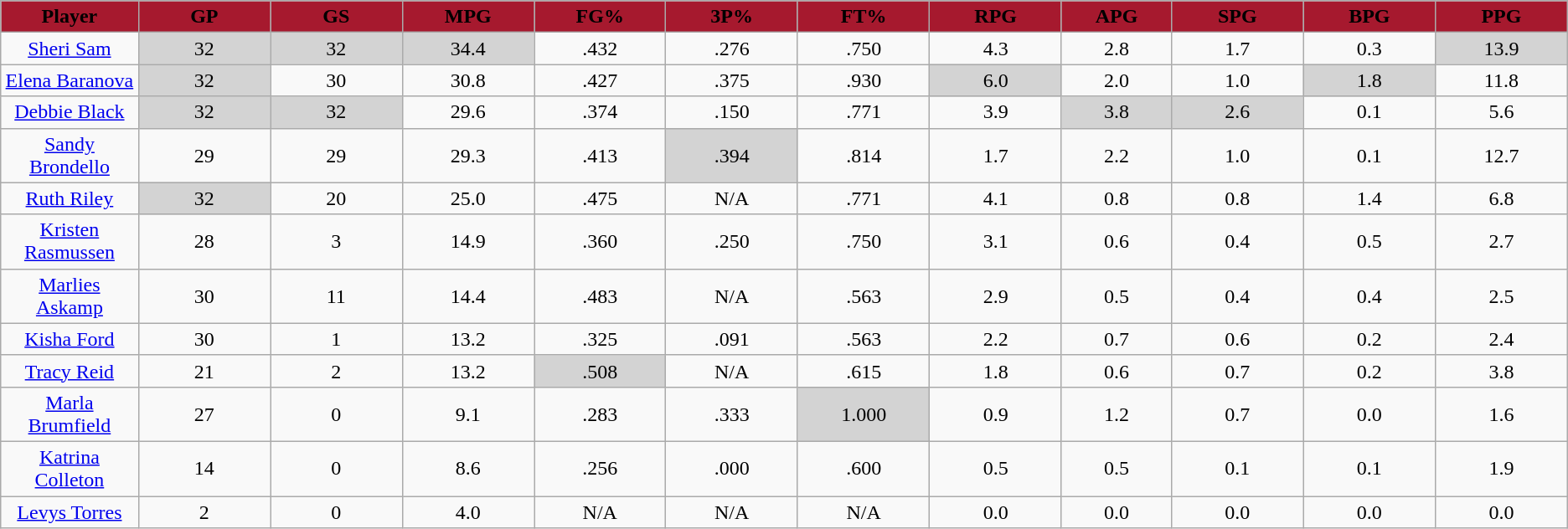<table class="wikitable sortable" style="text-align:center;">
<tr>
<th style="background: #A6192E" width="6%"><span>Player</span></th>
<th style="background: #A6192E" width="6%"><span>GP</span></th>
<th style="background: #A6192E" width="6%"><span>GS</span></th>
<th style="background: #A6192E" width="6%"><span>MPG</span></th>
<th style="background: #A6192E" width="6%"><span>FG%</span></th>
<th style="background: #A6192E" width="6%"><span>3P%</span></th>
<th style="background: #A6192E" width="6%"><span>FT%</span></th>
<th style="background: #A6192E" width="6%"><span>RPG</span></th>
<th style="background: #A6192E" width="5%"><span>APG</span></th>
<th style="background: #A6192E" width="6%"><span>SPG</span></th>
<th style="background: #A6192E" width="6%"><span>BPG</span></th>
<th style="background: #A6192E" width="6%"><span>PPG</span></th>
</tr>
<tr>
<td><a href='#'>Sheri Sam</a></td>
<td style="background:#D3D3D3;">32</td>
<td style="background:#D3D3D3;">32</td>
<td style="background:#D3D3D3;">34.4</td>
<td>.432</td>
<td>.276</td>
<td>.750</td>
<td>4.3</td>
<td>2.8</td>
<td>1.7</td>
<td>0.3</td>
<td style="background:#D3D3D3;">13.9</td>
</tr>
<tr>
<td><a href='#'>Elena Baranova</a></td>
<td style="background:#D3D3D3;">32</td>
<td>30</td>
<td>30.8</td>
<td>.427</td>
<td>.375</td>
<td>.930</td>
<td style="background:#D3D3D3;">6.0</td>
<td>2.0</td>
<td>1.0</td>
<td style="background:#D3D3D3;">1.8</td>
<td>11.8</td>
</tr>
<tr>
<td><a href='#'>Debbie Black</a></td>
<td style="background:#D3D3D3;">32</td>
<td style="background:#D3D3D3;">32</td>
<td>29.6</td>
<td>.374</td>
<td>.150</td>
<td>.771</td>
<td>3.9</td>
<td style="background:#D3D3D3;">3.8</td>
<td style="background:#D3D3D3;">2.6</td>
<td>0.1</td>
<td>5.6</td>
</tr>
<tr>
<td><a href='#'>Sandy Brondello</a></td>
<td>29</td>
<td>29</td>
<td>29.3</td>
<td>.413</td>
<td style="background:#D3D3D3;">.394</td>
<td>.814</td>
<td>1.7</td>
<td>2.2</td>
<td>1.0</td>
<td>0.1</td>
<td>12.7</td>
</tr>
<tr>
<td><a href='#'>Ruth Riley</a></td>
<td style="background:#D3D3D3;">32</td>
<td>20</td>
<td>25.0</td>
<td>.475</td>
<td>N/A</td>
<td>.771</td>
<td>4.1</td>
<td>0.8</td>
<td>0.8</td>
<td>1.4</td>
<td>6.8</td>
</tr>
<tr>
<td><a href='#'>Kristen Rasmussen</a></td>
<td>28</td>
<td>3</td>
<td>14.9</td>
<td>.360</td>
<td>.250</td>
<td>.750</td>
<td>3.1</td>
<td>0.6</td>
<td>0.4</td>
<td>0.5</td>
<td>2.7</td>
</tr>
<tr>
<td><a href='#'>Marlies Askamp</a></td>
<td>30</td>
<td>11</td>
<td>14.4</td>
<td>.483</td>
<td>N/A</td>
<td>.563</td>
<td>2.9</td>
<td>0.5</td>
<td>0.4</td>
<td>0.4</td>
<td>2.5</td>
</tr>
<tr>
<td><a href='#'>Kisha Ford</a></td>
<td>30</td>
<td>1</td>
<td>13.2</td>
<td>.325</td>
<td>.091</td>
<td>.563</td>
<td>2.2</td>
<td>0.7</td>
<td>0.6</td>
<td>0.2</td>
<td>2.4</td>
</tr>
<tr>
<td><a href='#'>Tracy Reid</a></td>
<td>21</td>
<td>2</td>
<td>13.2</td>
<td style="background:#D3D3D3;">.508</td>
<td>N/A</td>
<td>.615</td>
<td>1.8</td>
<td>0.6</td>
<td>0.7</td>
<td>0.2</td>
<td>3.8</td>
</tr>
<tr>
<td><a href='#'>Marla Brumfield</a></td>
<td>27</td>
<td>0</td>
<td>9.1</td>
<td>.283</td>
<td>.333</td>
<td style="background:#D3D3D3;">1.000</td>
<td>0.9</td>
<td>1.2</td>
<td>0.7</td>
<td>0.0</td>
<td>1.6</td>
</tr>
<tr>
<td><a href='#'>Katrina Colleton</a></td>
<td>14</td>
<td>0</td>
<td>8.6</td>
<td>.256</td>
<td>.000</td>
<td>.600</td>
<td>0.5</td>
<td>0.5</td>
<td>0.1</td>
<td>0.1</td>
<td>1.9</td>
</tr>
<tr>
<td><a href='#'>Levys Torres</a></td>
<td>2</td>
<td>0</td>
<td>4.0</td>
<td>N/A</td>
<td>N/A</td>
<td>N/A</td>
<td>0.0</td>
<td>0.0</td>
<td>0.0</td>
<td>0.0</td>
<td>0.0</td>
</tr>
</table>
